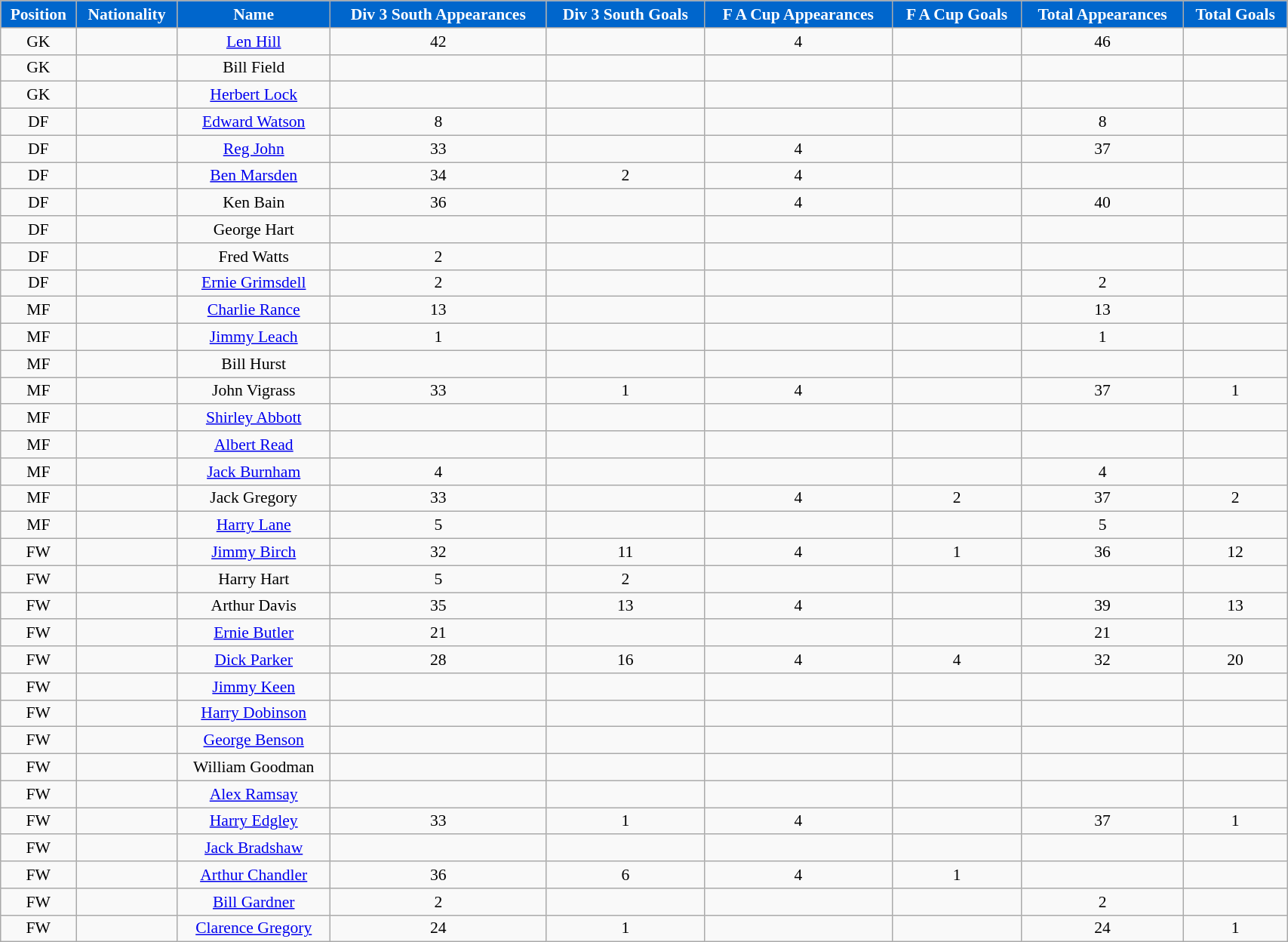<table class="wikitable" style="text-align:center; font-size:90%; width:90%;">
<tr>
<th style="background:#0066CC; color:#FFFFFF; text-align:center;">Position</th>
<th style="background:#0066CC; color:#FFFFFF; text-align:center;">Nationality</th>
<th style="background:#0066CC; color:#FFFFFF; text-align:center;"><strong>Name</strong></th>
<th style="background:#0066CC; color:#FFFFFF; text-align:center;">Div 3 South Appearances</th>
<th style="background:#0066CC; color:#FFFFFF; text-align:center;">Div 3 South Goals</th>
<th style="background:#0066CC; color:#FFFFFF; text-align:center;">F A Cup Appearances</th>
<th style="background:#0066CC; color:#FFFFFF; text-align:center;">F A Cup Goals</th>
<th style="background:#0066CC; color:#FFFFFF; text-align:center;">Total Appearances</th>
<th style="background:#0066CC; color:#FFFFFF; text-align:center;">Total Goals</th>
</tr>
<tr>
<td>GK</td>
<td></td>
<td><a href='#'>Len Hill</a></td>
<td>42</td>
<td></td>
<td>4</td>
<td></td>
<td>46</td>
<td></td>
</tr>
<tr>
<td>GK</td>
<td></td>
<td>Bill Field</td>
<td></td>
<td></td>
<td></td>
<td></td>
<td></td>
<td></td>
</tr>
<tr>
<td>GK</td>
<td></td>
<td><a href='#'>Herbert Lock</a></td>
<td></td>
<td></td>
<td></td>
<td></td>
<td></td>
<td></td>
</tr>
<tr>
<td>DF</td>
<td></td>
<td><a href='#'>Edward Watson</a></td>
<td>8</td>
<td></td>
<td></td>
<td></td>
<td>8</td>
<td></td>
</tr>
<tr>
<td>DF</td>
<td></td>
<td><a href='#'>Reg John</a></td>
<td>33</td>
<td></td>
<td>4</td>
<td></td>
<td>37</td>
<td></td>
</tr>
<tr>
<td>DF</td>
<td></td>
<td><a href='#'>Ben Marsden</a></td>
<td>34</td>
<td>2</td>
<td>4</td>
<td></td>
<td></td>
<td></td>
</tr>
<tr>
<td>DF</td>
<td></td>
<td>Ken Bain</td>
<td>36</td>
<td></td>
<td>4</td>
<td></td>
<td>40</td>
<td></td>
</tr>
<tr>
<td>DF</td>
<td></td>
<td>George Hart</td>
<td></td>
<td></td>
<td></td>
<td></td>
<td></td>
<td></td>
</tr>
<tr>
<td>DF</td>
<td></td>
<td>Fred Watts</td>
<td>2</td>
<td></td>
<td></td>
<td></td>
<td></td>
<td></td>
</tr>
<tr>
<td>DF</td>
<td></td>
<td><a href='#'>Ernie Grimsdell</a></td>
<td>2</td>
<td></td>
<td></td>
<td></td>
<td>2</td>
<td></td>
</tr>
<tr>
<td>MF</td>
<td></td>
<td><a href='#'>Charlie Rance</a></td>
<td>13</td>
<td></td>
<td></td>
<td></td>
<td>13</td>
<td></td>
</tr>
<tr>
<td>MF</td>
<td></td>
<td><a href='#'>Jimmy Leach</a></td>
<td>1</td>
<td></td>
<td></td>
<td></td>
<td>1</td>
<td></td>
</tr>
<tr>
<td>MF</td>
<td></td>
<td>Bill Hurst</td>
<td></td>
<td></td>
<td></td>
<td></td>
<td></td>
<td></td>
</tr>
<tr>
<td>MF</td>
<td></td>
<td>John Vigrass</td>
<td>33</td>
<td>1</td>
<td>4</td>
<td></td>
<td>37</td>
<td>1</td>
</tr>
<tr>
<td>MF</td>
<td></td>
<td><a href='#'>Shirley Abbott</a></td>
<td></td>
<td></td>
<td></td>
<td></td>
<td></td>
<td></td>
</tr>
<tr>
<td>MF</td>
<td></td>
<td><a href='#'>Albert Read</a></td>
<td></td>
<td></td>
<td></td>
<td></td>
<td></td>
<td></td>
</tr>
<tr>
<td>MF</td>
<td></td>
<td><a href='#'>Jack Burnham</a></td>
<td>4</td>
<td></td>
<td></td>
<td></td>
<td>4</td>
<td></td>
</tr>
<tr>
<td>MF</td>
<td></td>
<td>Jack Gregory</td>
<td>33</td>
<td></td>
<td>4</td>
<td>2</td>
<td>37</td>
<td>2</td>
</tr>
<tr>
<td>MF</td>
<td></td>
<td><a href='#'>Harry Lane</a></td>
<td>5</td>
<td></td>
<td></td>
<td></td>
<td>5</td>
<td></td>
</tr>
<tr>
<td>FW</td>
<td></td>
<td><a href='#'>Jimmy Birch</a></td>
<td>32</td>
<td>11</td>
<td>4</td>
<td>1</td>
<td>36</td>
<td>12</td>
</tr>
<tr>
<td>FW</td>
<td></td>
<td>Harry Hart</td>
<td>5</td>
<td>2</td>
<td></td>
<td></td>
<td></td>
<td></td>
</tr>
<tr>
<td>FW</td>
<td></td>
<td>Arthur Davis</td>
<td>35</td>
<td>13</td>
<td>4</td>
<td></td>
<td>39</td>
<td>13</td>
</tr>
<tr>
<td>FW</td>
<td></td>
<td><a href='#'>Ernie Butler</a></td>
<td>21</td>
<td></td>
<td></td>
<td></td>
<td>21</td>
<td></td>
</tr>
<tr>
<td>FW</td>
<td></td>
<td><a href='#'>Dick Parker</a></td>
<td>28</td>
<td>16</td>
<td>4</td>
<td>4</td>
<td>32</td>
<td>20</td>
</tr>
<tr>
<td>FW</td>
<td></td>
<td><a href='#'>Jimmy Keen</a></td>
<td></td>
<td></td>
<td></td>
<td></td>
<td></td>
<td></td>
</tr>
<tr>
<td>FW</td>
<td></td>
<td><a href='#'>Harry Dobinson</a></td>
<td></td>
<td></td>
<td></td>
<td></td>
<td></td>
<td></td>
</tr>
<tr>
<td>FW</td>
<td></td>
<td><a href='#'>George Benson</a></td>
<td></td>
<td></td>
<td></td>
<td></td>
<td></td>
<td></td>
</tr>
<tr>
<td>FW</td>
<td></td>
<td>William Goodman</td>
<td></td>
<td></td>
<td></td>
<td></td>
<td></td>
<td></td>
</tr>
<tr>
<td>FW</td>
<td></td>
<td><a href='#'>Alex Ramsay</a></td>
<td></td>
<td></td>
<td></td>
<td></td>
<td></td>
<td></td>
</tr>
<tr>
<td>FW</td>
<td></td>
<td><a href='#'>Harry Edgley</a></td>
<td>33</td>
<td>1</td>
<td>4</td>
<td></td>
<td>37</td>
<td>1</td>
</tr>
<tr>
<td>FW</td>
<td></td>
<td><a href='#'>Jack Bradshaw</a></td>
<td></td>
<td></td>
<td></td>
<td></td>
<td></td>
<td></td>
</tr>
<tr>
<td>FW</td>
<td></td>
<td><a href='#'>Arthur Chandler</a></td>
<td>36</td>
<td>6</td>
<td>4</td>
<td>1</td>
<td></td>
<td></td>
</tr>
<tr>
<td>FW</td>
<td></td>
<td><a href='#'>Bill Gardner</a></td>
<td>2</td>
<td></td>
<td></td>
<td></td>
<td>2</td>
<td></td>
</tr>
<tr>
<td>FW</td>
<td></td>
<td><a href='#'>Clarence Gregory</a></td>
<td>24</td>
<td>1</td>
<td></td>
<td></td>
<td>24</td>
<td>1</td>
</tr>
</table>
